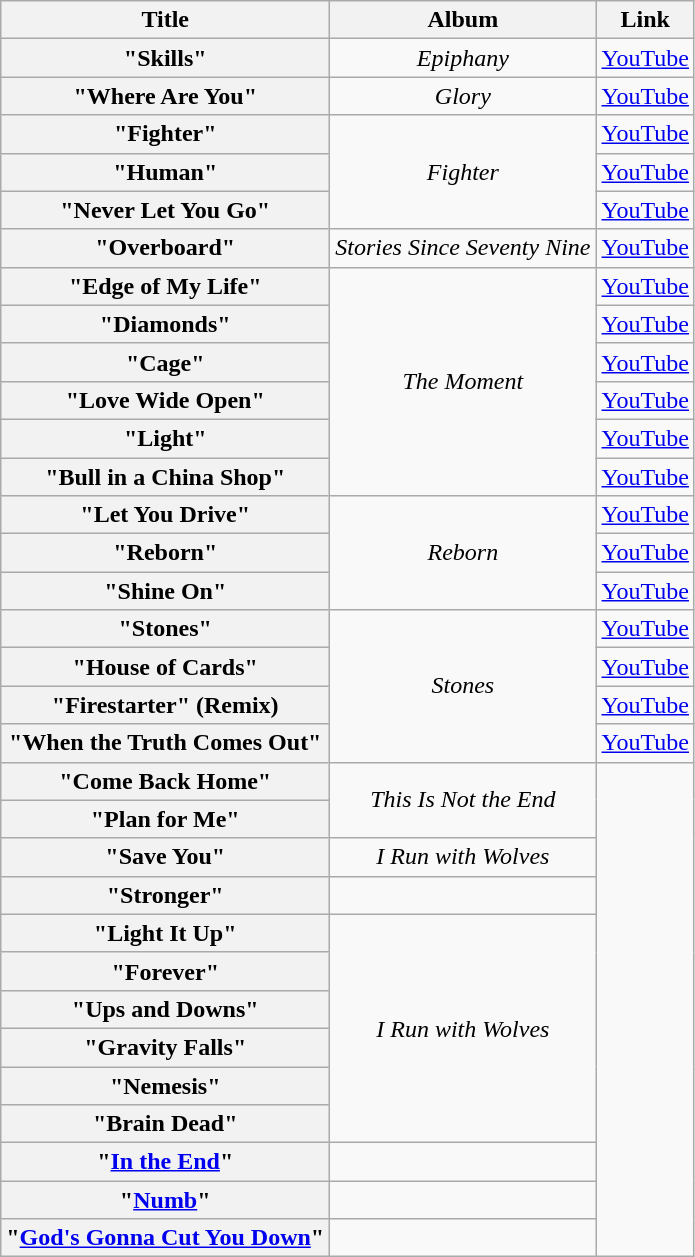<table class="wikitable plainrowheaders" style="text-align:center;">
<tr>
<th>Title</th>
<th>Album</th>
<th>Link</th>
</tr>
<tr>
<th scope="row">"Skills"</th>
<td><em>Epiphany</em></td>
<td><a href='#'>YouTube</a> </td>
</tr>
<tr>
<th scope="row">"Where Are You"</th>
<td><em>Glory</em></td>
<td><a href='#'>YouTube</a> </td>
</tr>
<tr>
<th scope="row">"Fighter"</th>
<td rowspan="3"><em>Fighter</em></td>
<td><a href='#'>YouTube</a> </td>
</tr>
<tr>
<th scope="row">"Human"</th>
<td><a href='#'>YouTube</a> </td>
</tr>
<tr>
<th scope="row">"Never Let You Go"</th>
<td><a href='#'>YouTube</a> </td>
</tr>
<tr>
<th scope="row">"Overboard"</th>
<td><em>Stories Since Seventy Nine</em></td>
<td><a href='#'>YouTube</a> </td>
</tr>
<tr>
<th scope="row">"Edge of My Life"</th>
<td rowspan="6"><em>The Moment</em></td>
<td><a href='#'>YouTube</a> </td>
</tr>
<tr>
<th scope="row">"Diamonds"</th>
<td><a href='#'>YouTube</a> </td>
</tr>
<tr>
<th scope="row">"Cage"</th>
<td><a href='#'>YouTube</a> </td>
</tr>
<tr>
<th scope="row">"Love Wide Open"</th>
<td><a href='#'>YouTube</a> </td>
</tr>
<tr>
<th scope="row">"Light"</th>
<td><a href='#'>YouTube</a> </td>
</tr>
<tr>
<th scope="row">"Bull in a China Shop"</th>
<td><a href='#'>YouTube</a> </td>
</tr>
<tr>
<th scope="row">"Let You Drive"</th>
<td rowspan="3"><em>Reborn</em></td>
<td><a href='#'>YouTube</a> </td>
</tr>
<tr>
<th scope="row">"Reborn"</th>
<td><a href='#'>YouTube</a> </td>
</tr>
<tr>
<th scope="row">"Shine On"</th>
<td><a href='#'>YouTube</a> </td>
</tr>
<tr>
<th scope="row">"Stones"</th>
<td rowspan="4"><em>Stones</em></td>
<td><a href='#'>YouTube</a> </td>
</tr>
<tr>
<th scope="row">"House of Cards"</th>
<td><a href='#'>YouTube</a> </td>
</tr>
<tr>
<th scope="row">"Firestarter" (Remix)</th>
<td><a href='#'>YouTube</a> </td>
</tr>
<tr>
<th scope="row">"When the Truth Comes Out"</th>
<td><a href='#'>YouTube</a> </td>
</tr>
<tr>
<th scope="row">"Come Back Home"</th>
<td rowspan="2"><em>This Is Not the End</em></td>
</tr>
<tr>
<th scope="row">"Plan for Me"</th>
</tr>
<tr>
<th scope="row">"Save You"</th>
<td><em>I Run with Wolves</em></td>
</tr>
<tr>
<th scope="row">"Stronger"</th>
<td></td>
</tr>
<tr>
<th scope="row">"Light It Up"</th>
<td rowspan="6"><em>I Run with Wolves</em></td>
</tr>
<tr>
<th scope="row">"Forever"</th>
</tr>
<tr>
<th scope="row">"Ups and Downs"</th>
</tr>
<tr>
<th scope="row">"Gravity Falls"</th>
</tr>
<tr>
<th scope="row">"Nemesis"</th>
</tr>
<tr>
<th scope="row">"Brain Dead"</th>
</tr>
<tr>
<th scope="row">"<a href='#'>In the End</a>"</th>
<td></td>
</tr>
<tr>
<th scope="row">"<a href='#'>Numb</a>"</th>
<td></td>
</tr>
<tr>
<th scope="row">"<a href='#'>God's Gonna Cut You Down</a>"</th>
<td></td>
</tr>
</table>
